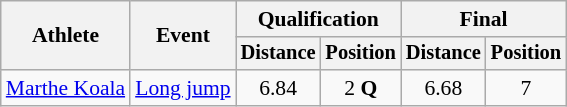<table class=wikitable style=font-size:90%>
<tr>
<th rowspan=2>Athlete</th>
<th rowspan=2>Event</th>
<th colspan=2>Qualification</th>
<th colspan=2>Final</th>
</tr>
<tr style=font-size:95%>
<th>Distance</th>
<th>Position</th>
<th>Distance</th>
<th>Position</th>
</tr>
<tr align=center>
<td align=left><a href='#'>Marthe Koala</a></td>
<td align=left><a href='#'>Long jump</a></td>
<td>6.84</td>
<td>2 <strong>Q</strong></td>
<td>6.68</td>
<td>7</td>
</tr>
</table>
